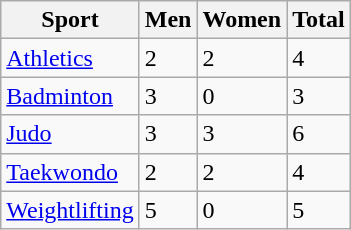<table class="wikitable sortable">
<tr>
<th>Sport</th>
<th>Men</th>
<th>Women</th>
<th>Total</th>
</tr>
<tr>
<td><a href='#'>Athletics</a></td>
<td>2</td>
<td>2</td>
<td>4</td>
</tr>
<tr>
<td><a href='#'>Badminton</a></td>
<td>3</td>
<td>0</td>
<td>3</td>
</tr>
<tr>
<td><a href='#'>Judo</a></td>
<td>3</td>
<td>3</td>
<td>6</td>
</tr>
<tr>
<td><a href='#'>Taekwondo</a></td>
<td>2</td>
<td>2</td>
<td>4</td>
</tr>
<tr>
<td><a href='#'>Weightlifting</a></td>
<td>5</td>
<td>0</td>
<td>5</td>
</tr>
</table>
